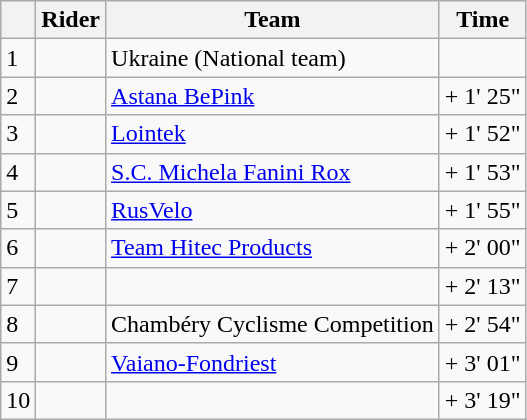<table class="wikitable">
<tr>
<th></th>
<th>Rider</th>
<th>Team</th>
<th>Time</th>
</tr>
<tr>
<td>1</td>
<td></td>
<td>Ukraine (National team)</td>
<td align="right"></td>
</tr>
<tr>
<td>2</td>
<td></td>
<td><a href='#'>Astana BePink</a></td>
<td align="right">+ 1' 25"</td>
</tr>
<tr>
<td>3</td>
<td></td>
<td><a href='#'>Lointek</a></td>
<td align="right">+ 1' 52"</td>
</tr>
<tr>
<td>4</td>
<td></td>
<td><a href='#'>S.C. Michela Fanini Rox</a></td>
<td align="right">+ 1' 53"</td>
</tr>
<tr>
<td>5</td>
<td></td>
<td><a href='#'>RusVelo</a></td>
<td align="right">+ 1' 55"</td>
</tr>
<tr>
<td>6</td>
<td></td>
<td><a href='#'>Team Hitec Products</a></td>
<td align="right">+ 2' 00"</td>
</tr>
<tr>
<td>7</td>
<td></td>
<td></td>
<td align="right">+ 2' 13"</td>
</tr>
<tr>
<td>8</td>
<td></td>
<td>Chambéry Cyclisme Competition</td>
<td align="right">+ 2' 54"</td>
</tr>
<tr>
<td>9</td>
<td></td>
<td><a href='#'>Vaiano-Fondriest</a></td>
<td align="right">+ 3' 01"</td>
</tr>
<tr>
<td>10</td>
<td></td>
<td></td>
<td align="right">+ 3' 19"</td>
</tr>
</table>
